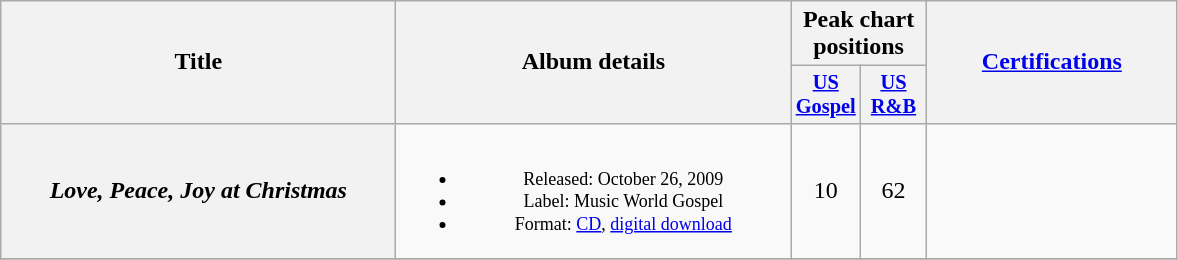<table class="wikitable plainrowheaders" style="text-align:center;" border="1">
<tr>
<th scope="col" rowspan="2" style="width:16em;">Title</th>
<th scope="col" rowspan="2" style="width:16em;">Album details</th>
<th scope="col" colspan="2">Peak chart positions</th>
<th scope="col" rowspan="2" style="width:10em;"><a href='#'>Certifications</a></th>
</tr>
<tr>
<th scope="col" style="width:2.75em;font-size:85%;"><a href='#'>US Gospel</a><br></th>
<th scope="col" style="width:2.75em;font-size:85%;"><a href='#'>US R&B</a><br></th>
</tr>
<tr>
<th scope="row"><em>Love, Peace, Joy at Christmas</em></th>
<td style="font-size:12px;"><br><ul><li>Released: October 26, 2009</li><li>Label: Music World Gospel</li><li>Format: <a href='#'>CD</a>, <a href='#'>digital download</a></li></ul></td>
<td>10</td>
<td>62</td>
<td align="left"></td>
</tr>
<tr>
</tr>
</table>
